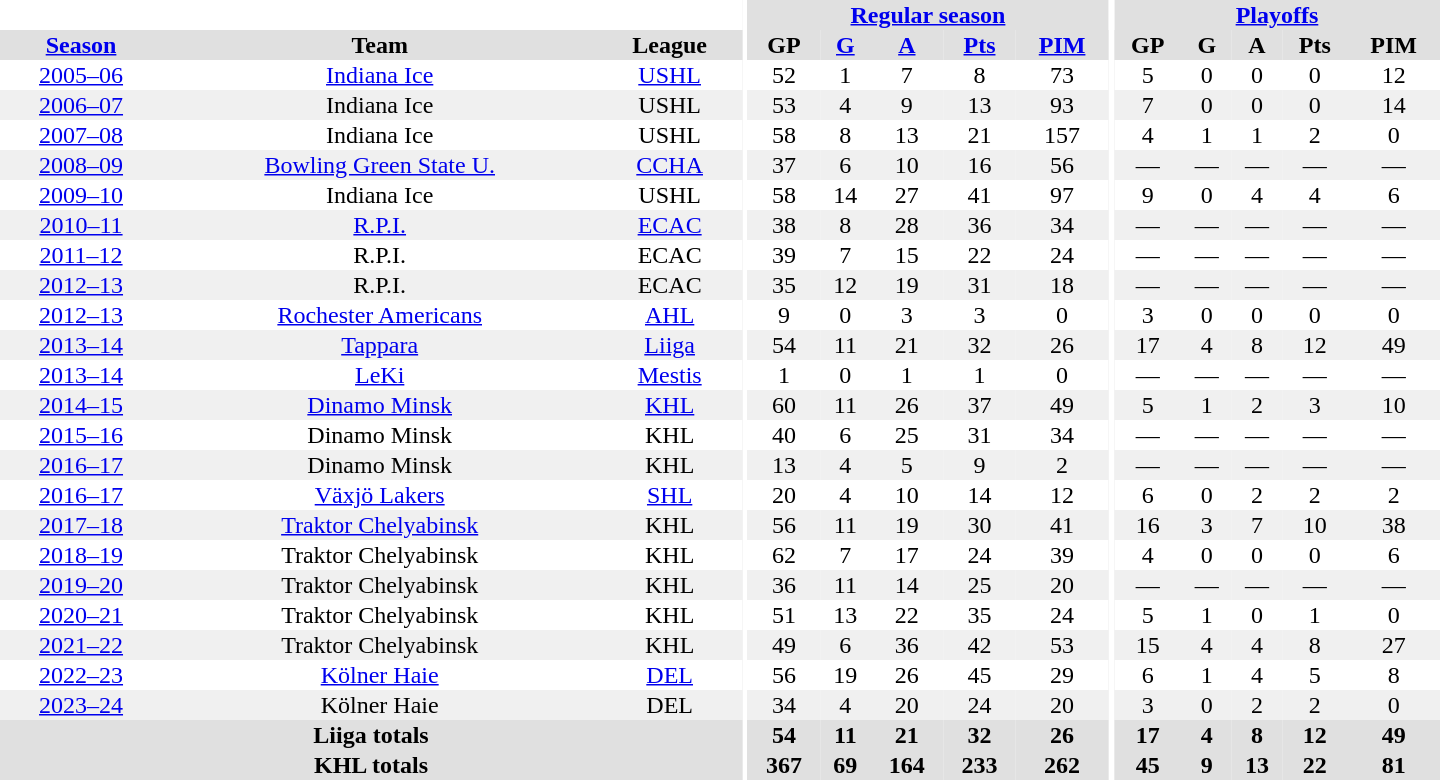<table border="0" cellpadding="1" cellspacing="0" style="text-align:center; width:60em">
<tr bgcolor="#e0e0e0">
<th colspan="3" bgcolor="#ffffff"></th>
<th rowspan="99" bgcolor="#ffffff"></th>
<th colspan="5"><a href='#'>Regular season</a></th>
<th rowspan="99" bgcolor="#ffffff"></th>
<th colspan="5"><a href='#'>Playoffs</a></th>
</tr>
<tr bgcolor="#e0e0e0">
<th><a href='#'>Season</a></th>
<th>Team</th>
<th>League</th>
<th>GP</th>
<th><a href='#'>G</a></th>
<th><a href='#'>A</a></th>
<th><a href='#'>Pts</a></th>
<th><a href='#'>PIM</a></th>
<th>GP</th>
<th>G</th>
<th>A</th>
<th>Pts</th>
<th>PIM</th>
</tr>
<tr>
<td><a href='#'>2005–06</a></td>
<td><a href='#'>Indiana Ice</a></td>
<td><a href='#'>USHL</a></td>
<td>52</td>
<td>1</td>
<td>7</td>
<td>8</td>
<td>73</td>
<td>5</td>
<td>0</td>
<td>0</td>
<td>0</td>
<td>12</td>
</tr>
<tr bgcolor="#f0f0f0">
<td><a href='#'>2006–07</a></td>
<td>Indiana Ice</td>
<td>USHL</td>
<td>53</td>
<td>4</td>
<td>9</td>
<td>13</td>
<td>93</td>
<td>7</td>
<td>0</td>
<td>0</td>
<td>0</td>
<td>14</td>
</tr>
<tr>
<td><a href='#'>2007–08</a></td>
<td>Indiana Ice</td>
<td>USHL</td>
<td>58</td>
<td>8</td>
<td>13</td>
<td>21</td>
<td>157</td>
<td>4</td>
<td>1</td>
<td>1</td>
<td>2</td>
<td>0</td>
</tr>
<tr bgcolor="#f0f0f0">
<td><a href='#'>2008–09</a></td>
<td><a href='#'>Bowling Green State U.</a></td>
<td><a href='#'>CCHA</a></td>
<td>37</td>
<td>6</td>
<td>10</td>
<td>16</td>
<td>56</td>
<td>—</td>
<td>—</td>
<td>—</td>
<td>—</td>
<td>—</td>
</tr>
<tr>
<td><a href='#'>2009–10</a></td>
<td>Indiana Ice</td>
<td>USHL</td>
<td>58</td>
<td>14</td>
<td>27</td>
<td>41</td>
<td>97</td>
<td>9</td>
<td>0</td>
<td>4</td>
<td>4</td>
<td>6</td>
</tr>
<tr bgcolor="#f0f0f0">
<td><a href='#'>2010–11</a></td>
<td><a href='#'>R.P.I.</a></td>
<td><a href='#'>ECAC</a></td>
<td>38</td>
<td>8</td>
<td>28</td>
<td>36</td>
<td>34</td>
<td>—</td>
<td>—</td>
<td>—</td>
<td>—</td>
<td>—</td>
</tr>
<tr>
<td><a href='#'>2011–12</a></td>
<td>R.P.I.</td>
<td>ECAC</td>
<td>39</td>
<td>7</td>
<td>15</td>
<td>22</td>
<td>24</td>
<td>—</td>
<td>—</td>
<td>—</td>
<td>—</td>
<td>—</td>
</tr>
<tr bgcolor="#f0f0f0">
<td><a href='#'>2012–13</a></td>
<td>R.P.I.</td>
<td>ECAC</td>
<td>35</td>
<td>12</td>
<td>19</td>
<td>31</td>
<td>18</td>
<td>—</td>
<td>—</td>
<td>—</td>
<td>—</td>
<td>—</td>
</tr>
<tr>
<td><a href='#'>2012–13</a></td>
<td><a href='#'>Rochester Americans</a></td>
<td><a href='#'>AHL</a></td>
<td>9</td>
<td>0</td>
<td>3</td>
<td>3</td>
<td>0</td>
<td>3</td>
<td>0</td>
<td>0</td>
<td>0</td>
<td>0</td>
</tr>
<tr bgcolor="#f0f0f0">
<td><a href='#'>2013–14</a></td>
<td><a href='#'>Tappara</a></td>
<td><a href='#'>Liiga</a></td>
<td>54</td>
<td>11</td>
<td>21</td>
<td>32</td>
<td>26</td>
<td>17</td>
<td>4</td>
<td>8</td>
<td>12</td>
<td>49</td>
</tr>
<tr>
<td><a href='#'>2013–14</a></td>
<td><a href='#'>LeKi</a></td>
<td><a href='#'>Mestis</a></td>
<td>1</td>
<td>0</td>
<td>1</td>
<td>1</td>
<td>0</td>
<td>—</td>
<td>—</td>
<td>—</td>
<td>—</td>
<td>—</td>
</tr>
<tr bgcolor="#f0f0f0">
<td><a href='#'>2014–15</a></td>
<td><a href='#'>Dinamo Minsk</a></td>
<td><a href='#'>KHL</a></td>
<td>60</td>
<td>11</td>
<td>26</td>
<td>37</td>
<td>49</td>
<td>5</td>
<td>1</td>
<td>2</td>
<td>3</td>
<td>10</td>
</tr>
<tr>
<td><a href='#'>2015–16</a></td>
<td>Dinamo Minsk</td>
<td>KHL</td>
<td>40</td>
<td>6</td>
<td>25</td>
<td>31</td>
<td>34</td>
<td>—</td>
<td>—</td>
<td>—</td>
<td>—</td>
<td>—</td>
</tr>
<tr bgcolor="#f0f0f0">
<td><a href='#'>2016–17</a></td>
<td>Dinamo Minsk</td>
<td>KHL</td>
<td>13</td>
<td>4</td>
<td>5</td>
<td>9</td>
<td>2</td>
<td>—</td>
<td>—</td>
<td>—</td>
<td>—</td>
<td>—</td>
</tr>
<tr>
<td><a href='#'>2016–17</a></td>
<td><a href='#'>Växjö Lakers</a></td>
<td><a href='#'>SHL</a></td>
<td>20</td>
<td>4</td>
<td>10</td>
<td>14</td>
<td>12</td>
<td>6</td>
<td>0</td>
<td>2</td>
<td>2</td>
<td>2</td>
</tr>
<tr bgcolor="#f0f0f0">
<td><a href='#'>2017–18</a></td>
<td><a href='#'>Traktor Chelyabinsk</a></td>
<td>KHL</td>
<td>56</td>
<td>11</td>
<td>19</td>
<td>30</td>
<td>41</td>
<td>16</td>
<td>3</td>
<td>7</td>
<td>10</td>
<td>38</td>
</tr>
<tr>
<td><a href='#'>2018–19</a></td>
<td>Traktor Chelyabinsk</td>
<td>KHL</td>
<td>62</td>
<td>7</td>
<td>17</td>
<td>24</td>
<td>39</td>
<td>4</td>
<td>0</td>
<td>0</td>
<td>0</td>
<td>6</td>
</tr>
<tr bgcolor="#f0f0f0">
<td><a href='#'>2019–20</a></td>
<td>Traktor Chelyabinsk</td>
<td>KHL</td>
<td>36</td>
<td>11</td>
<td>14</td>
<td>25</td>
<td>20</td>
<td>—</td>
<td>—</td>
<td>—</td>
<td>—</td>
<td>—</td>
</tr>
<tr>
<td><a href='#'>2020–21</a></td>
<td>Traktor Chelyabinsk</td>
<td>KHL</td>
<td>51</td>
<td>13</td>
<td>22</td>
<td>35</td>
<td>24</td>
<td>5</td>
<td>1</td>
<td>0</td>
<td>1</td>
<td>0</td>
</tr>
<tr bgcolor="#f0f0f0">
<td><a href='#'>2021–22</a></td>
<td>Traktor Chelyabinsk</td>
<td>KHL</td>
<td>49</td>
<td>6</td>
<td>36</td>
<td>42</td>
<td>53</td>
<td>15</td>
<td>4</td>
<td>4</td>
<td>8</td>
<td>27</td>
</tr>
<tr>
<td><a href='#'>2022–23</a></td>
<td><a href='#'>Kölner Haie</a></td>
<td><a href='#'>DEL</a></td>
<td>56</td>
<td>19</td>
<td>26</td>
<td>45</td>
<td>29</td>
<td>6</td>
<td>1</td>
<td>4</td>
<td>5</td>
<td>8</td>
</tr>
<tr bgcolor="#f0f0f0">
<td><a href='#'>2023–24</a></td>
<td>Kölner Haie</td>
<td>DEL</td>
<td>34</td>
<td>4</td>
<td>20</td>
<td>24</td>
<td>20</td>
<td>3</td>
<td>0</td>
<td>2</td>
<td>2</td>
<td>0</td>
</tr>
<tr bgcolor="#e0e0e0">
<th colspan="3">Liiga totals</th>
<th>54</th>
<th>11</th>
<th>21</th>
<th>32</th>
<th>26</th>
<th>17</th>
<th>4</th>
<th>8</th>
<th>12</th>
<th>49</th>
</tr>
<tr bgcolor="#e0e0e0">
<th colspan="3">KHL totals</th>
<th>367</th>
<th>69</th>
<th>164</th>
<th>233</th>
<th>262</th>
<th>45</th>
<th>9</th>
<th>13</th>
<th>22</th>
<th>81</th>
</tr>
</table>
